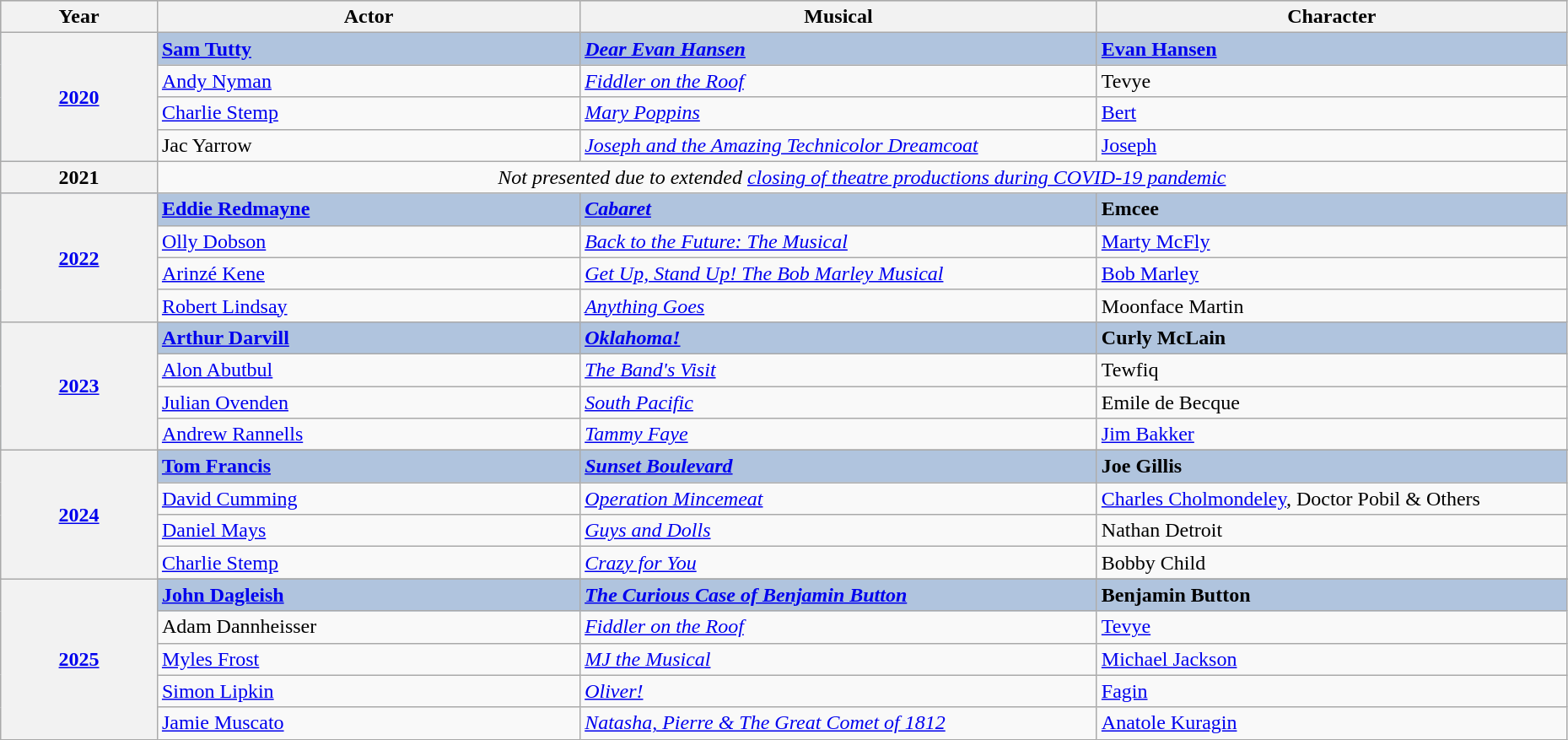<table class="wikitable" style="width:98%;">
<tr style="background:#bebebe;">
<th style="width:10%;">Year</th>
<th style="width:27%;">Actor</th>
<th style="width:33%;">Musical</th>
<th style="width:30%;">Character</th>
</tr>
<tr style="background:#B0C4DE">
<th rowspan="4"><a href='#'>2020</a></th>
<td><strong><a href='#'>Sam Tutty</a></strong></td>
<td><strong><em><a href='#'>Dear Evan Hansen</a></em></strong></td>
<td><strong><a href='#'>Evan Hansen</a></strong></td>
</tr>
<tr>
<td><a href='#'>Andy Nyman</a></td>
<td><em><a href='#'>Fiddler on the Roof</a></em></td>
<td>Tevye</td>
</tr>
<tr>
<td><a href='#'>Charlie Stemp</a></td>
<td><a href='#'><em>Mary Poppins</em></a></td>
<td><a href='#'>Bert</a></td>
</tr>
<tr>
<td>Jac Yarrow</td>
<td><em><a href='#'>Joseph and the Amazing Technicolor Dreamcoat</a></em></td>
<td><a href='#'>Joseph</a></td>
</tr>
<tr>
<th align="center">2021</th>
<td colspan=3 align="center"><em>Not presented due to extended <a href='#'>closing of theatre productions during COVID-19 pandemic</a></em></td>
</tr>
<tr style="background:#B0C4DE">
<th rowspan="4"><a href='#'>2022</a></th>
<td><strong><a href='#'>Eddie Redmayne</a></strong></td>
<td><strong><em><a href='#'>Cabaret</a></em></strong></td>
<td><strong>Emcee</strong></td>
</tr>
<tr>
<td><a href='#'>Olly Dobson</a></td>
<td><em><a href='#'>Back to the Future: The Musical</a></em></td>
<td><a href='#'>Marty McFly</a></td>
</tr>
<tr>
<td><a href='#'>Arinzé Kene</a></td>
<td><em><a href='#'>Get Up, Stand Up! The Bob Marley Musical</a></em></td>
<td><a href='#'>Bob Marley</a></td>
</tr>
<tr>
<td><a href='#'>Robert Lindsay</a></td>
<td><em><a href='#'>Anything Goes</a></em></td>
<td>Moonface Martin</td>
</tr>
<tr style="background:#B0C4DE">
<th rowspan="4"><a href='#'>2023</a></th>
<td><strong><a href='#'>Arthur Darvill</a></strong></td>
<td><strong><em><a href='#'>Oklahoma!</a></em></strong></td>
<td><strong>Curly McLain</strong></td>
</tr>
<tr>
<td><a href='#'>Alon Abutbul</a></td>
<td><em><a href='#'>The Band's Visit</a></em></td>
<td>Tewfiq</td>
</tr>
<tr>
<td><a href='#'>Julian Ovenden</a></td>
<td><em><a href='#'>South Pacific</a></em></td>
<td>Emile de Becque</td>
</tr>
<tr>
<td><a href='#'>Andrew Rannells</a></td>
<td><em><a href='#'>Tammy Faye</a></em></td>
<td><a href='#'>Jim Bakker</a></td>
</tr>
<tr>
<th rowspan="5"><a href='#'>2024</a></th>
</tr>
<tr style="background:#B0C4DE">
<td><strong><a href='#'>Tom Francis</a></strong></td>
<td><strong><em><a href='#'>Sunset Boulevard</a></em></strong></td>
<td><strong>Joe Gillis</strong></td>
</tr>
<tr>
<td><a href='#'>David Cumming</a></td>
<td><em><a href='#'>Operation Mincemeat</a></em></td>
<td><a href='#'>Charles Cholmondeley</a>, Doctor Pobil & Others</td>
</tr>
<tr>
<td><a href='#'>Daniel Mays</a></td>
<td><em><a href='#'>Guys and Dolls</a></em></td>
<td>Nathan Detroit</td>
</tr>
<tr>
<td><a href='#'>Charlie Stemp</a></td>
<td><em><a href='#'>Crazy for You</a></em></td>
<td>Bobby Child</td>
</tr>
<tr>
<th rowspan="6"><a href='#'>2025</a></th>
</tr>
<tr style="background:#B0C4DE">
<td><strong><a href='#'>John Dagleish</a></strong></td>
<td><strong><em><a href='#'>The Curious Case of Benjamin Button</a></em></strong></td>
<td><strong>Benjamin Button</strong></td>
</tr>
<tr>
<td>Adam Dannheisser</td>
<td><em><a href='#'>Fiddler on the Roof</a></em></td>
<td><a href='#'>Tevye</a></td>
</tr>
<tr>
<td><a href='#'>Myles Frost</a></td>
<td><em><a href='#'>MJ the Musical</a></em></td>
<td><a href='#'>Michael Jackson</a></td>
</tr>
<tr>
<td><a href='#'>Simon Lipkin</a></td>
<td><em><a href='#'>Oliver!</a></em></td>
<td><a href='#'>Fagin</a></td>
</tr>
<tr>
<td><a href='#'>Jamie Muscato</a></td>
<td><em><a href='#'>Natasha, Pierre & The Great Comet of 1812</a></em></td>
<td><a href='#'>Anatole Kuragin</a></td>
</tr>
</table>
